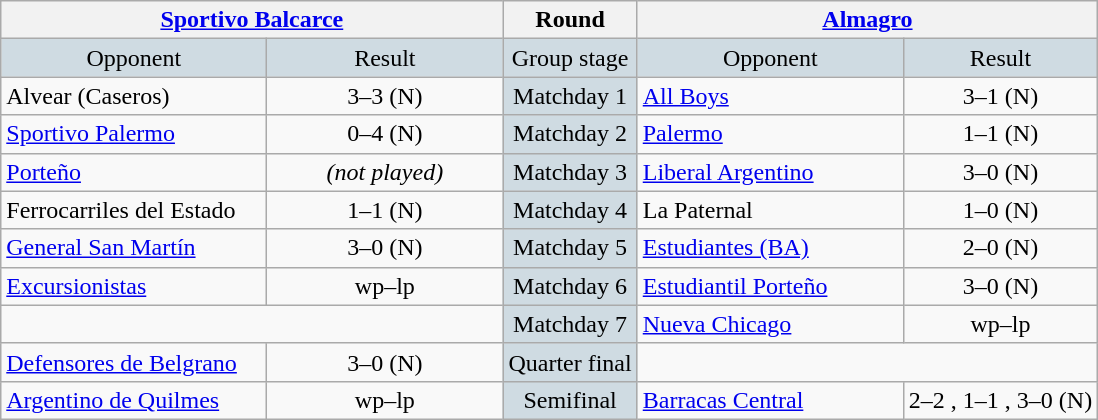<table class="wikitable" style="text-align:center;">
<tr>
<th colspan=3 width=200px><a href='#'>Sportivo Balcarce</a></th>
<th>Round</th>
<th colspan=3 width=200px><a href='#'>Almagro</a></th>
</tr>
<tr bgcolor= #CFDBE2>
<td width=170px>Opponent</td>
<td colspan=2 width=150px>Result</td>
<td>Group stage</td>
<td width=170px>Opponent</td>
<td colspan=2>Result</td>
</tr>
<tr>
<td align=left>Alvear (Caseros)</td>
<td colspan=2>3–3 (N)</td>
<td bgcolor= #CFDBE2>Matchday 1</td>
<td align=left><a href='#'>All Boys</a></td>
<td colspan=2>3–1 (N)</td>
</tr>
<tr>
<td align=left><a href='#'>Sportivo Palermo</a></td>
<td colspan=2>0–4 (N)</td>
<td bgcolor= #CFDBE2>Matchday 2</td>
<td align=left><a href='#'>Palermo</a></td>
<td colspan=2>1–1 (N)</td>
</tr>
<tr>
<td align=left><a href='#'>Porteño</a></td>
<td colspan=2><em>(not played)</em></td>
<td bgcolor= #CFDBE2>Matchday 3</td>
<td align=left><a href='#'>Liberal Argentino</a></td>
<td colspan=2>3–0 (N)</td>
</tr>
<tr>
<td align=left>Ferrocarriles del Estado</td>
<td colspan=2>1–1 (N)</td>
<td bgcolor= #CFDBE2>Matchday 4</td>
<td align=left>La Paternal</td>
<td colspan=2>1–0 (N)</td>
</tr>
<tr>
<td align=left><a href='#'>General San Martín</a></td>
<td colspan=2>3–0 (N)</td>
<td bgcolor= #CFDBE2>Matchday 5</td>
<td align=left><a href='#'>Estudiantes (BA)</a></td>
<td colspan=2>2–0 (N)</td>
</tr>
<tr>
<td align=left><a href='#'>Excursionistas</a></td>
<td colspan=2>wp–lp </td>
<td bgcolor= #CFDBE2>Matchday 6</td>
<td align=left><a href='#'>Estudiantil Porteño</a></td>
<td colspan=2>3–0 (N)</td>
</tr>
<tr>
<td colspan=3></td>
<td bgcolor= #CFDBE2>Matchday 7</td>
<td align=left><a href='#'>Nueva Chicago</a></td>
<td colspan=2>wp–lp </td>
</tr>
<tr>
<td align=left><a href='#'>Defensores de Belgrano</a></td>
<td colspan=2>3–0 (N)</td>
<td bgcolor= #CFDBE2>Quarter final</td>
<td colspan=3></td>
</tr>
<tr>
<td align=left><a href='#'>Argentino de Quilmes</a></td>
<td colspan=2>wp–lp </td>
<td bgcolor= #CFDBE2>Semifinal</td>
<td align=left><a href='#'>Barracas Central</a></td>
<td colspan=2>2–2 , 1–1 , 3–0 (N)</td>
</tr>
</table>
